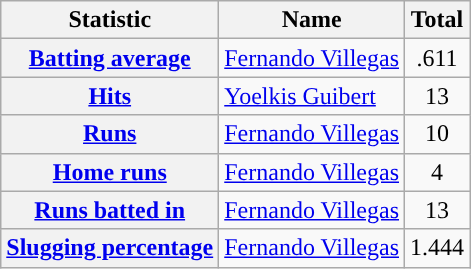<table class="wikitable plainrowheaders">
<tr>
<th scope="col">Statistic</th>
<th scope="col">Name</th>
<th scope="col">Total</th>
</tr>
<tr>
<th scope="row"><a href='#'>Batting average</a></th>
<td> <a href='#'>Fernando Villegas</a></td>
<td align=center>.611</td>
</tr>
<tr>
<th scope="row"><a href='#'>Hits</a></th>
<td> <a href='#'>Yoelkis Guibert</a></td>
<td align=center>13</td>
</tr>
<tr>
<th scope="row"><a href='#'>Runs</a></th>
<td> <a href='#'>Fernando Villegas</a></td>
<td align=center>10</td>
</tr>
<tr>
<th scope="row"><a href='#'>Home runs</a></th>
<td> <a href='#'>Fernando Villegas</a></td>
<td align=center>4</td>
</tr>
<tr>
<th scope="row"><a href='#'>Runs batted in</a></th>
<td> <a href='#'>Fernando Villegas</a></td>
<td align=center>13</td>
</tr>
<tr>
<th scope="row"><a href='#'>Slugging percentage</a></th>
<td> <a href='#'>Fernando Villegas</a></td>
<td align=center>1.444</td>
</tr>
</table>
